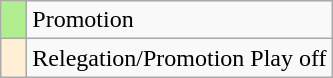<table class="wikitable">
<tr>
<td width=10px  bgcolor=B0EE90></td>
<td>Promotion</td>
</tr>
<tr>
<td width=10px  bgcolor=FFEFD5></td>
<td>Relegation/Promotion Play off</td>
</tr>
</table>
